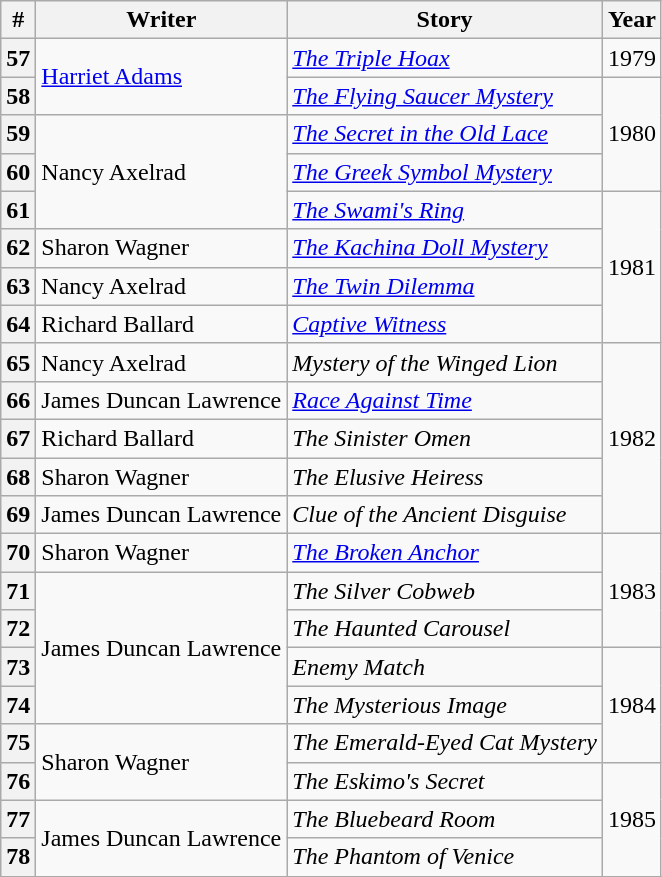<table class="wikitable sortable">
<tr>
<th>#</th>
<th>Writer</th>
<th>Story</th>
<th>Year</th>
</tr>
<tr>
<th>57</th>
<td rowspan="2"><a href='#'>Harriet Adams</a></td>
<td><em><a href='#'>The Triple Hoax</a></em></td>
<td>1979</td>
</tr>
<tr>
<th>58</th>
<td><em><a href='#'>The Flying Saucer Mystery</a></em></td>
<td rowspan="3">1980</td>
</tr>
<tr>
<th>59</th>
<td rowspan="3">Nancy Axelrad</td>
<td><em><a href='#'>The Secret in the Old Lace</a></em></td>
</tr>
<tr>
<th>60</th>
<td><em><a href='#'>The Greek Symbol Mystery</a></em></td>
</tr>
<tr>
<th>61</th>
<td><em><a href='#'>The Swami's Ring</a></em></td>
<td rowspan="4">1981</td>
</tr>
<tr>
<th>62</th>
<td>Sharon Wagner</td>
<td><em><a href='#'>The Kachina Doll Mystery</a></em></td>
</tr>
<tr>
<th>63</th>
<td>Nancy Axelrad</td>
<td><em><a href='#'>The Twin Dilemma</a></em></td>
</tr>
<tr>
<th>64</th>
<td>Richard Ballard</td>
<td><em><a href='#'>Captive Witness</a></em></td>
</tr>
<tr>
<th>65</th>
<td>Nancy Axelrad</td>
<td><em>Mystery of the Winged Lion</em></td>
<td rowspan="5">1982</td>
</tr>
<tr>
<th>66</th>
<td>James Duncan Lawrence</td>
<td><em><a href='#'>Race Against Time</a></em></td>
</tr>
<tr>
<th>67</th>
<td>Richard Ballard</td>
<td><em>The Sinister Omen</em></td>
</tr>
<tr>
<th>68</th>
<td>Sharon Wagner</td>
<td><em>The Elusive Heiress</em></td>
</tr>
<tr>
<th>69</th>
<td>James Duncan Lawrence</td>
<td><em>Clue of the Ancient Disguise</em></td>
</tr>
<tr>
<th>70</th>
<td>Sharon Wagner</td>
<td><em><a href='#'>The Broken Anchor</a></em></td>
<td rowspan="3">1983</td>
</tr>
<tr>
<th>71</th>
<td rowspan="4">James Duncan Lawrence</td>
<td><em>The Silver Cobweb</em></td>
</tr>
<tr>
<th>72</th>
<td><em>The Haunted Carousel</em></td>
</tr>
<tr>
<th>73</th>
<td><em>Enemy Match</em></td>
<td rowspan="3">1984</td>
</tr>
<tr>
<th>74</th>
<td><em>The Mysterious Image</em></td>
</tr>
<tr>
<th>75</th>
<td rowspan="2">Sharon Wagner</td>
<td><em>The Emerald-Eyed Cat Mystery</em></td>
</tr>
<tr>
<th>76</th>
<td><em>The Eskimo's Secret</em></td>
<td rowspan="3">1985</td>
</tr>
<tr>
<th>77</th>
<td rowspan="2">James Duncan Lawrence</td>
<td><em>The Bluebeard Room</em></td>
</tr>
<tr>
<th>78</th>
<td><em>The Phantom of Venice</em></td>
</tr>
<tr>
</tr>
</table>
